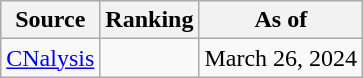<table class="wikitable">
<tr>
<th>Source</th>
<th>Ranking</th>
<th>As of</th>
</tr>
<tr>
<td><a href='#'>CNalysis</a></td>
<td></td>
<td>March 26, 2024</td>
</tr>
</table>
